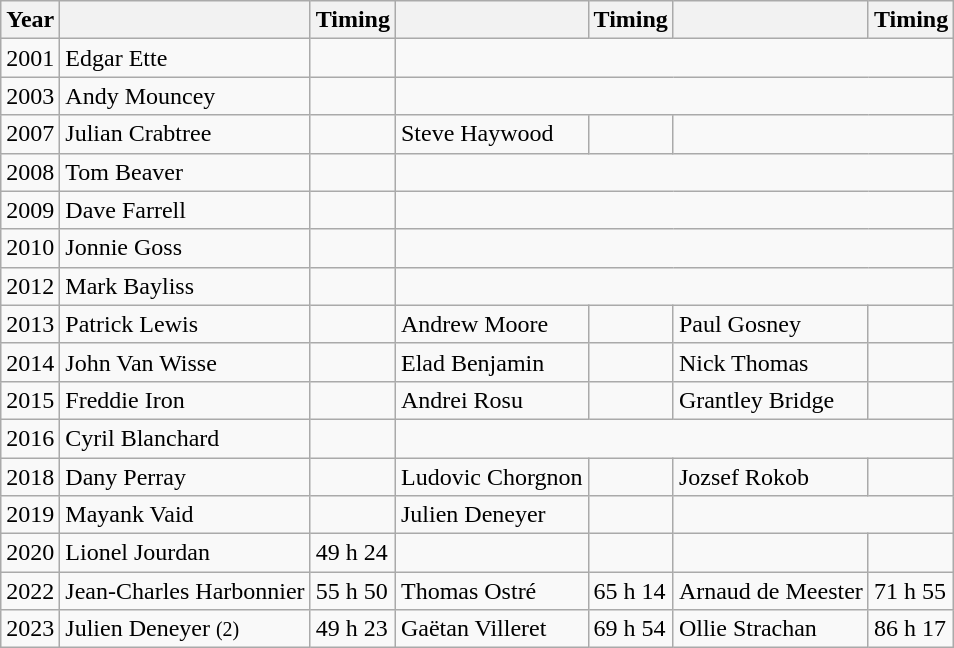<table class="wikitable alternance">
<tr>
<th scope=col>Year</th>
<th scope=col></th>
<th scope=col>Timing</th>
<th scope=col></th>
<th scope=col>Timing</th>
<th scope=col></th>
<th scope=col>Timing</th>
</tr>
<tr>
<td>2001</td>
<td>Edgar Ette</td>
<td></td>
<td colspan=4></td>
</tr>
<tr>
<td>2003</td>
<td>Andy Mouncey</td>
<td></td>
<td colspan=4></td>
</tr>
<tr>
<td>2007</td>
<td>Julian Crabtree</td>
<td></td>
<td>Steve Haywood</td>
<td></td>
<td colspan=2></td>
</tr>
<tr>
<td>2008</td>
<td>Tom Beaver</td>
<td></td>
<td colspan=4></td>
</tr>
<tr>
<td>2009</td>
<td>Dave Farrell</td>
<td></td>
<td colspan=4></td>
</tr>
<tr>
<td>2010</td>
<td>Jonnie Goss</td>
<td></td>
<td colspan=4></td>
</tr>
<tr>
<td>2012</td>
<td>Mark Bayliss</td>
<td></td>
<td colspan=4></td>
</tr>
<tr>
<td>2013</td>
<td>Patrick Lewis</td>
<td></td>
<td>Andrew Moore</td>
<td></td>
<td>Paul Gosney</td>
<td></td>
</tr>
<tr>
<td>2014</td>
<td>John Van Wisse</td>
<td></td>
<td>Elad Benjamin</td>
<td></td>
<td>Nick Thomas</td>
<td></td>
</tr>
<tr>
<td>2015</td>
<td>Freddie Iron</td>
<td></td>
<td>Andrei Rosu</td>
<td></td>
<td>Grantley Bridge</td>
<td></td>
</tr>
<tr>
<td>2016</td>
<td>Cyril Blanchard</td>
<td></td>
<td colspan=4></td>
</tr>
<tr>
<td>2018</td>
<td>Dany Perray</td>
<td></td>
<td>Ludovic Chorgnon</td>
<td></td>
<td>Jozsef Rokob</td>
<td></td>
</tr>
<tr>
<td>2019</td>
<td>Mayank Vaid</td>
<td></td>
<td>Julien Deneyer</td>
<td> </td>
<td colspan=2></td>
</tr>
<tr>
<td>2020</td>
<td>Lionel Jourdan</td>
<td>49 <abbr>h</abbr> 24</td>
<td></td>
<td></td>
<td></td>
<td></td>
</tr>
<tr>
<td>2022</td>
<td>Jean-Charles Harbonnier</td>
<td>55 <abbr>h</abbr> 50</td>
<td>Thomas Ostré</td>
<td>65 <abbr>h</abbr> 14</td>
<td>Arnaud de Meester</td>
<td>71 <abbr>h</abbr> 55</td>
</tr>
<tr>
<td>2023</td>
<td>Julien Deneyer <small>(2)</small></td>
<td>49 <abbr>h</abbr> 23</td>
<td>Gaëtan Villeret</td>
<td>69 <abbr>h</abbr> 54</td>
<td>Ollie Strachan</td>
<td>86 <abbr>h</abbr> 17</td>
</tr>
</table>
